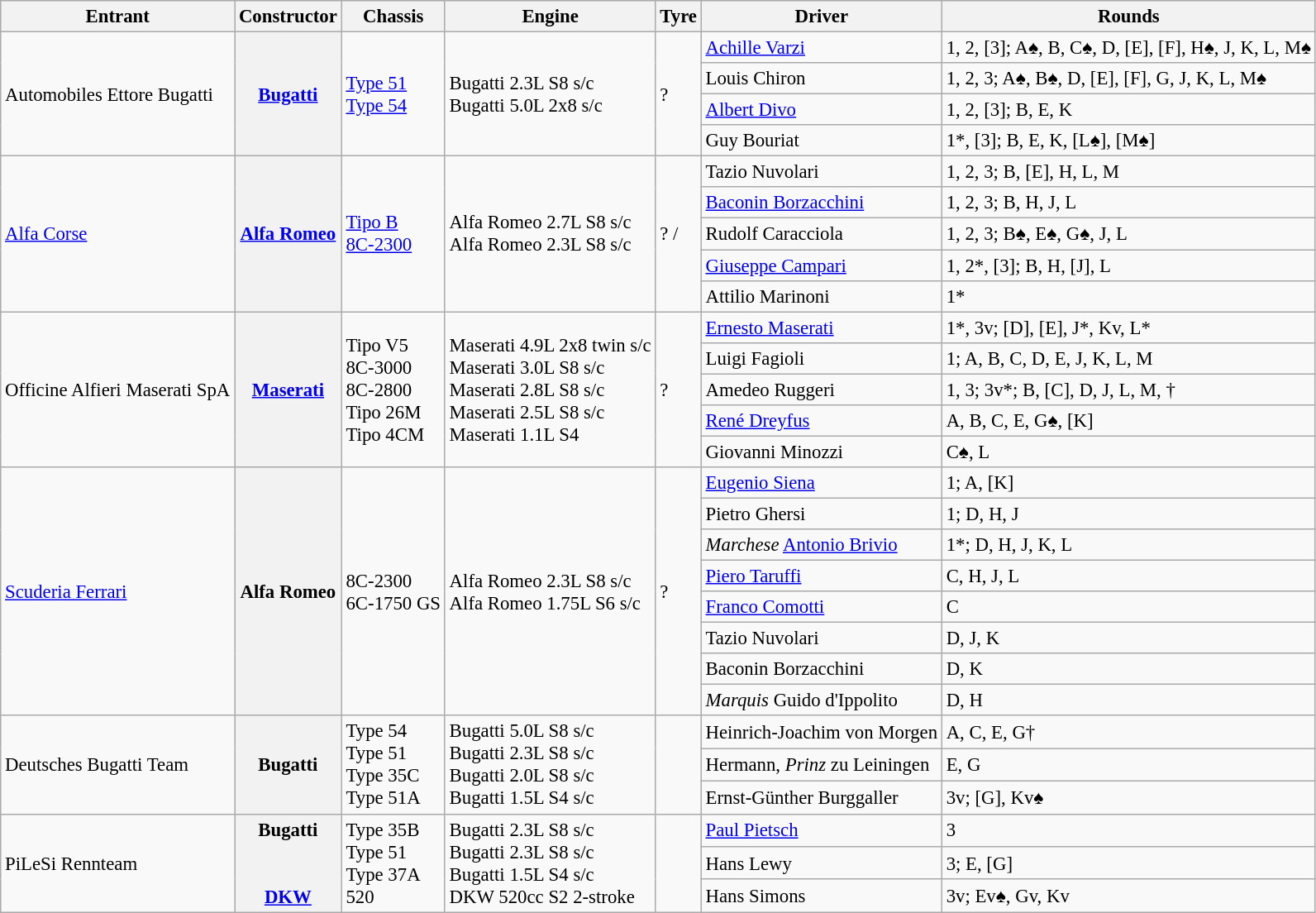<table class="wikitable" style="font-size: 95%">
<tr>
<th>Entrant</th>
<th>Constructor</th>
<th>Chassis</th>
<th>Engine</th>
<th>Tyre</th>
<th>Driver</th>
<th>Rounds</th>
</tr>
<tr>
<td rowspan=4> Automobiles Ettore Bugatti</td>
<th rowspan=4><a href='#'>Bugatti</a></th>
<td rowspan=4><a href='#'>Type 51</a><br><a href='#'>Type 54</a></td>
<td rowspan=4>Bugatti 2.3L S8 s/c<br>Bugatti 5.0L 2x8 s/c</td>
<td rowspan=4>?</td>
<td> <a href='#'>Achille Varzi</a></td>
<td>1, 2, [3]; A♠, B, C♠, D, [E], [F], H♠, J, K, L, M♠</td>
</tr>
<tr>
<td> Louis Chiron</td>
<td>1, 2, 3; A♠, B♠, D, [E], [F], G, J, K, L, M♠</td>
</tr>
<tr>
<td> <a href='#'>Albert Divo</a></td>
<td>1, 2, [3]; B, E, K</td>
</tr>
<tr>
<td> Guy Bouriat</td>
<td>1*, [3]; B, E, K, [L♠], [M♠]</td>
</tr>
<tr>
<td rowspan=5> <a href='#'>Alfa Corse</a></td>
<th rowspan=5><a href='#'>Alfa Romeo</a></th>
<td rowspan=5><a href='#'>Tipo B</a><br><a href='#'>8C-2300</a></td>
<td rowspan=5>Alfa Romeo 2.7L S8 s/c<br>Alfa Romeo 2.3L S8 s/c</td>
<td rowspan=5>? /<br></td>
<td> Tazio Nuvolari</td>
<td>1, 2, 3; B, [E], H, L, M</td>
</tr>
<tr>
<td> <a href='#'>Baconin Borzacchini</a></td>
<td>1, 2, 3; B, H, J, L</td>
</tr>
<tr>
<td> Rudolf Caracciola</td>
<td>1, 2, 3; B♠, E♠, G♠, J, L</td>
</tr>
<tr>
<td> <a href='#'>Giuseppe Campari</a></td>
<td>1, 2*, [3]; B, H, [J], L</td>
</tr>
<tr>
<td> Attilio Marinoni</td>
<td>1*</td>
</tr>
<tr>
<td rowspan=5> Officine Alfieri Maserati SpA</td>
<th rowspan=5><a href='#'>Maserati</a></th>
<td rowspan=5>Tipo V5<br>8C-3000<br>8C-2800<br>Tipo 26M<br>Tipo 4CM</td>
<td rowspan=5>Maserati 4.9L 2x8 twin s/c<br>Maserati 3.0L S8 s/c<br> Maserati 2.8L S8 s/c<br> Maserati 2.5L S8 s/c<br>Maserati 1.1L S4</td>
<td rowspan=5>?</td>
<td> <a href='#'>Ernesto Maserati</a></td>
<td>1*, 3v; [D], [E], J*, Kv, L*</td>
</tr>
<tr>
<td> Luigi Fagioli</td>
<td>1; A, B, C, D, E, J, K, L, M</td>
</tr>
<tr>
<td> Amedeo Ruggeri</td>
<td>1, 3; 3v*; B, [C], D, J, L, M, †</td>
</tr>
<tr>
<td> <a href='#'>René Dreyfus</a></td>
<td>A, B, C, E, G♠, [K]</td>
</tr>
<tr>
<td> Giovanni Minozzi</td>
<td>C♠, L</td>
</tr>
<tr>
<td rowspan=8> <a href='#'>Scuderia Ferrari</a></td>
<th rowspan=8>Alfa Romeo</th>
<td rowspan=8>8C-2300<br>6C-1750 GS</td>
<td rowspan=8>Alfa Romeo 2.3L S8 s/c<br>Alfa Romeo 1.75L S6 s/c</td>
<td rowspan=8>?</td>
<td> <a href='#'>Eugenio Siena</a></td>
<td>1; A, [K]</td>
</tr>
<tr>
<td> Pietro Ghersi</td>
<td>1; D, H, J</td>
</tr>
<tr>
<td> <em>Marchese</em> <a href='#'>Antonio Brivio</a></td>
<td>1*; D, H, J, K, L</td>
</tr>
<tr>
<td> <a href='#'>Piero Taruffi</a></td>
<td>C, H, J, L</td>
</tr>
<tr>
<td> <a href='#'>Franco Comotti</a></td>
<td>C</td>
</tr>
<tr>
<td> Tazio Nuvolari</td>
<td>D, J, K</td>
</tr>
<tr>
<td> Baconin Borzacchini</td>
<td>D, K</td>
</tr>
<tr>
<td> <em>Marquis</em> Guido d'Ippolito</td>
<td>D, H</td>
</tr>
<tr>
<td rowspan=3> Deutsches Bugatti Team</td>
<th rowspan=3>Bugatti</th>
<td rowspan=3>Type 54<br>Type 51<br>Type 35C<br>Type 51A</td>
<td rowspan=3>Bugatti 5.0L S8 s/c<br>Bugatti 2.3L S8 s/c <br>Bugatti 2.0L S8 s/c<br>Bugatti 1.5L S4 s/c</td>
<td rowspan=3></td>
<td> Heinrich-Joachim von Morgen</td>
<td>A, C, E, G†</td>
</tr>
<tr>
<td> Hermann, <em>Prinz</em> zu Leiningen</td>
<td>E, G</td>
</tr>
<tr>
<td> Ernst-Günther Burggaller</td>
<td>3v; [G], Kv♠</td>
</tr>
<tr>
<td rowspan=3> PiLeSi Rennteam</td>
<th rowspan=3>Bugatti<br> <br> <br><a href='#'>DKW</a></th>
<td rowspan=3>Type 35B<br>Type 51<br>Type 37A<br>520</td>
<td rowspan=3>Bugatti 2.3L S8 s/c<br>Bugatti 2.3L S8 s/c <br>Bugatti 1.5L S4 s/c<br>DKW 520cc S2 2-stroke</td>
<td rowspan=3></td>
<td> <a href='#'>Paul Pietsch</a></td>
<td>3</td>
</tr>
<tr>
<td> Hans Lewy</td>
<td>3; E, [G]</td>
</tr>
<tr>
<td> Hans Simons</td>
<td>3v; Ev♠, Gv, Kv</td>
</tr>
</table>
